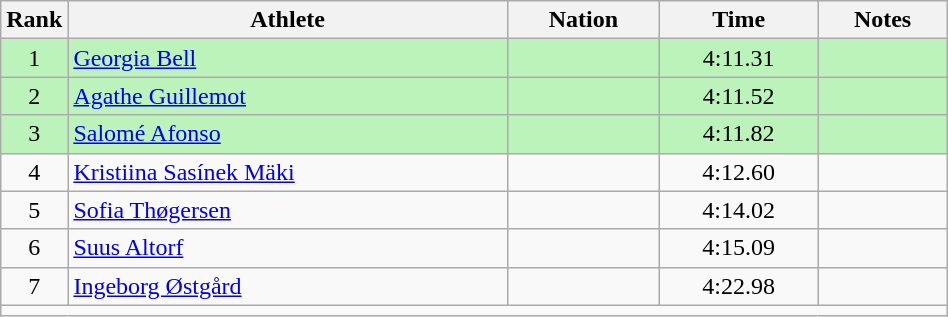<table class="wikitable sortable" style="text-align:center;width: 50%;">
<tr>
<th scope="col" style="width: 10px;">Rank</th>
<th scope="col">Athlete</th>
<th scope="col">Nation</th>
<th scope="col">Time</th>
<th scope="col">Notes</th>
</tr>
<tr bgcolor=bbf3bb>
<td>1</td>
<td align=left><a href='#'>Georgia Bell</a></td>
<td align=left></td>
<td>4:11.31</td>
<td></td>
</tr>
<tr bgcolor=bbf3bb>
<td>2</td>
<td align=left><a href='#'>Agathe Guillemot</a></td>
<td align=left></td>
<td>4:11.52</td>
<td></td>
</tr>
<tr bgcolor=bbf3bb>
<td>3</td>
<td align=left><a href='#'>Salomé Afonso</a></td>
<td align=left></td>
<td>4:11.82</td>
<td></td>
</tr>
<tr>
<td>4</td>
<td align=left><a href='#'>Kristiina Sasínek Mäki</a></td>
<td align=left></td>
<td>4:12.60</td>
<td></td>
</tr>
<tr>
<td>5</td>
<td align=left><a href='#'>Sofia Thøgersen</a></td>
<td align=left></td>
<td>4:14.02</td>
<td></td>
</tr>
<tr>
<td>6</td>
<td align=left><a href='#'>Suus Altorf</a></td>
<td align=left></td>
<td>4:15.09</td>
<td></td>
</tr>
<tr>
<td>7</td>
<td align=left><a href='#'>Ingeborg Østgård</a></td>
<td align=left></td>
<td>4:22.98</td>
<td></td>
</tr>
<tr class="sortbottom">
<td colspan="5"></td>
</tr>
</table>
